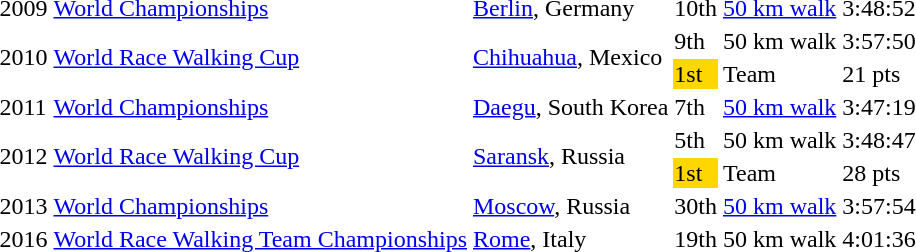<table>
<tr>
<td>2009</td>
<td><a href='#'>World Championships</a></td>
<td><a href='#'>Berlin</a>, Germany</td>
<td>10th</td>
<td><a href='#'>50 km walk</a></td>
<td>3:48:52</td>
</tr>
<tr>
<td rowspan=2>2010</td>
<td rowspan=2><a href='#'>World Race Walking Cup</a></td>
<td rowspan=2><a href='#'>Chihuahua</a>, Mexico</td>
<td>9th</td>
<td>50 km walk</td>
<td>3:57:50</td>
</tr>
<tr>
<td bgcolor=gold>1st</td>
<td>Team</td>
<td>21 pts</td>
</tr>
<tr>
<td>2011</td>
<td><a href='#'>World Championships</a></td>
<td><a href='#'>Daegu</a>, South Korea</td>
<td>7th</td>
<td><a href='#'>50 km walk</a></td>
<td>3:47:19</td>
</tr>
<tr>
<td rowspan=2>2012</td>
<td rowspan=2><a href='#'>World Race Walking Cup</a></td>
<td rowspan=2><a href='#'>Saransk</a>, Russia</td>
<td>5th</td>
<td>50 km walk</td>
<td>3:48:47</td>
</tr>
<tr>
<td bgcolor=gold>1st</td>
<td>Team</td>
<td>28 pts</td>
</tr>
<tr>
<td>2013</td>
<td><a href='#'>World Championships</a></td>
<td><a href='#'>Moscow</a>, Russia</td>
<td>30th</td>
<td><a href='#'>50 km walk</a></td>
<td>3:57:54</td>
</tr>
<tr>
<td>2016</td>
<td><a href='#'>World Race Walking Team Championships</a></td>
<td><a href='#'>Rome</a>, Italy</td>
<td>19th</td>
<td>50 km walk</td>
<td>4:01:36</td>
</tr>
</table>
